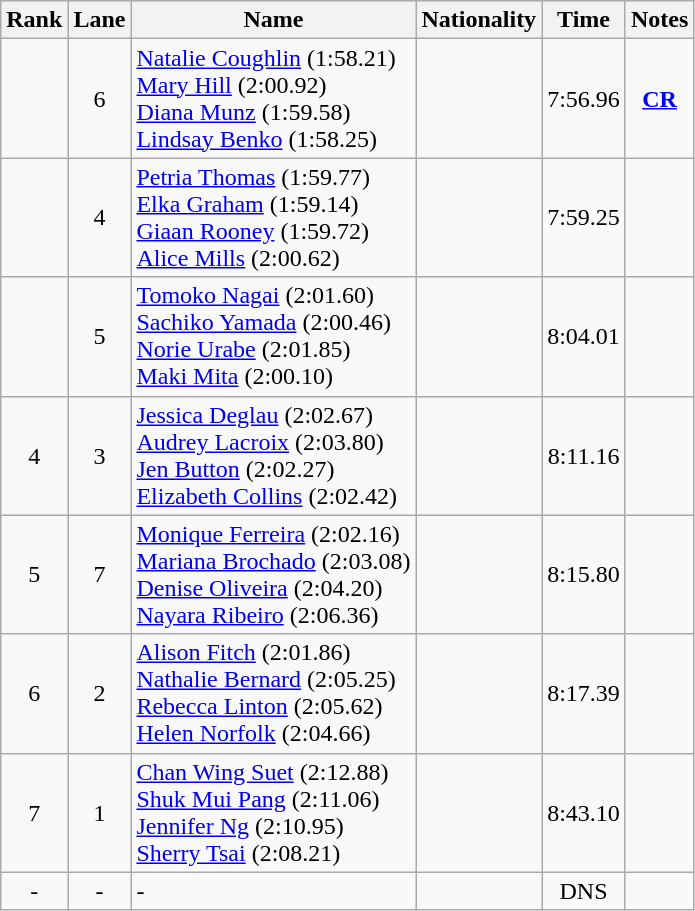<table class="wikitable sortable" style="text-align:center">
<tr>
<th>Rank</th>
<th>Lane</th>
<th>Name</th>
<th>Nationality</th>
<th>Time</th>
<th>Notes</th>
</tr>
<tr>
<td></td>
<td>6</td>
<td align=left><a href='#'>Natalie Coughlin</a> (1:58.21) <br> <a href='#'>Mary Hill</a> (2:00.92) <br> <a href='#'>Diana Munz</a> (1:59.58) <br> <a href='#'>Lindsay Benko</a> (1:58.25)</td>
<td align=left></td>
<td>7:56.96</td>
<td><strong><a href='#'>CR</a></strong></td>
</tr>
<tr>
<td></td>
<td>4</td>
<td align=left><a href='#'>Petria Thomas</a> (1:59.77) <br> <a href='#'>Elka Graham</a> (1:59.14) <br> <a href='#'>Giaan Rooney</a> (1:59.72) <br> <a href='#'>Alice Mills</a> (2:00.62)</td>
<td align=left></td>
<td>7:59.25</td>
<td></td>
</tr>
<tr>
<td></td>
<td>5</td>
<td align=left><a href='#'>Tomoko Nagai</a> (2:01.60) <br> <a href='#'>Sachiko Yamada</a> (2:00.46) <br> <a href='#'>Norie Urabe</a> (2:01.85) <br> <a href='#'>Maki Mita</a> (2:00.10)</td>
<td align=left></td>
<td>8:04.01</td>
<td></td>
</tr>
<tr>
<td>4</td>
<td>3</td>
<td align=left><a href='#'>Jessica Deglau</a> (2:02.67) <br> <a href='#'>Audrey Lacroix</a> (2:03.80) <br> <a href='#'>Jen Button</a> (2:02.27) <br> <a href='#'>Elizabeth Collins</a> (2:02.42)</td>
<td align=left></td>
<td>8:11.16</td>
<td></td>
</tr>
<tr>
<td>5</td>
<td>7</td>
<td align=left><a href='#'>Monique Ferreira</a> (2:02.16) <br><a href='#'>Mariana Brochado</a> (2:03.08) <br><a href='#'>Denise Oliveira</a> (2:04.20) <br><a href='#'>Nayara Ribeiro</a> (2:06.36)</td>
<td align=left></td>
<td>8:15.80</td>
<td></td>
</tr>
<tr>
<td>6</td>
<td>2</td>
<td align=left><a href='#'>Alison Fitch</a> (2:01.86) <br> <a href='#'>Nathalie Bernard</a> (2:05.25) <br> <a href='#'>Rebecca Linton</a> (2:05.62) <br> <a href='#'>Helen Norfolk</a> (2:04.66)</td>
<td align=left></td>
<td>8:17.39</td>
<td></td>
</tr>
<tr>
<td>7</td>
<td>1</td>
<td align=left><a href='#'>Chan Wing Suet</a> (2:12.88) <br> <a href='#'>Shuk Mui Pang</a> (2:11.06) <br> <a href='#'>Jennifer Ng</a> (2:10.95) <br> <a href='#'>Sherry Tsai</a> (2:08.21)</td>
<td align=left></td>
<td>8:43.10</td>
<td></td>
</tr>
<tr>
<td>-</td>
<td>-</td>
<td align=left>-</td>
<td align=left></td>
<td>DNS</td>
<td></td>
</tr>
</table>
